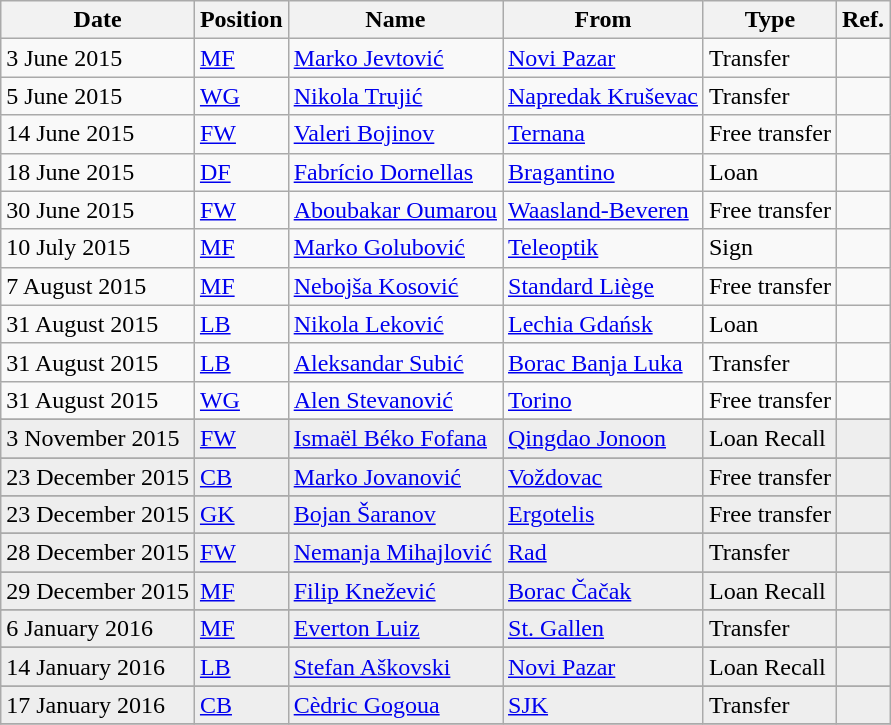<table class="wikitable">
<tr>
<th>Date</th>
<th>Position</th>
<th>Name</th>
<th>From</th>
<th>Type</th>
<th>Ref.</th>
</tr>
<tr>
<td>3 June 2015</td>
<td><a href='#'>MF</a></td>
<td> <a href='#'>Marko Jevtović</a></td>
<td> <a href='#'>Novi Pazar</a></td>
<td>Transfer</td>
<td></td>
</tr>
<tr>
<td>5 June 2015</td>
<td><a href='#'>WG</a></td>
<td> <a href='#'>Nikola Trujić</a></td>
<td> <a href='#'>Napredak Kruševac</a></td>
<td>Transfer</td>
<td></td>
</tr>
<tr>
<td>14 June 2015</td>
<td><a href='#'>FW</a></td>
<td> <a href='#'>Valeri Bojinov</a></td>
<td> <a href='#'>Ternana</a></td>
<td>Free transfer</td>
<td></td>
</tr>
<tr>
<td>18 June 2015</td>
<td><a href='#'>DF</a></td>
<td> <a href='#'>Fabrício Dornellas</a></td>
<td> <a href='#'>Bragantino</a></td>
<td>Loan</td>
<td></td>
</tr>
<tr>
<td>30 June 2015</td>
<td><a href='#'>FW</a></td>
<td> <a href='#'>Aboubakar Oumarou</a></td>
<td> <a href='#'>Waasland-Beveren</a></td>
<td>Free transfer</td>
<td></td>
</tr>
<tr>
<td>10 July 2015</td>
<td><a href='#'>MF</a></td>
<td> <a href='#'>Marko Golubović</a></td>
<td> <a href='#'>Teleoptik</a></td>
<td>Sign</td>
<td></td>
</tr>
<tr>
<td>7 August 2015</td>
<td><a href='#'>MF</a></td>
<td> <a href='#'>Nebojša Kosović</a></td>
<td> <a href='#'>Standard Liège</a></td>
<td>Free transfer</td>
<td></td>
</tr>
<tr>
<td>31 August 2015</td>
<td><a href='#'>LB</a></td>
<td> <a href='#'>Nikola Leković</a></td>
<td> <a href='#'>Lechia Gdańsk</a></td>
<td>Loan</td>
<td></td>
</tr>
<tr>
<td>31 August 2015</td>
<td><a href='#'>LB</a></td>
<td> <a href='#'>Aleksandar Subić</a></td>
<td> <a href='#'>Borac Banja Luka</a></td>
<td>Transfer</td>
<td></td>
</tr>
<tr>
<td>31 August 2015</td>
<td><a href='#'>WG</a></td>
<td> <a href='#'>Alen Stevanović</a></td>
<td> <a href='#'>Torino</a></td>
<td>Free transfer</td>
<td></td>
</tr>
<tr>
</tr>
<tr bgcolor=#EEEEEE>
<td>3 November 2015</td>
<td><a href='#'>FW</a></td>
<td> <a href='#'>Ismaël Béko Fofana</a></td>
<td> <a href='#'>Qingdao Jonoon</a></td>
<td>Loan Recall</td>
<td></td>
</tr>
<tr>
</tr>
<tr bgcolor=#EEEEEE>
<td>23 December 2015</td>
<td><a href='#'>CB</a></td>
<td> <a href='#'>Marko Jovanović</a></td>
<td> <a href='#'>Voždovac</a></td>
<td>Free transfer</td>
<td></td>
</tr>
<tr>
</tr>
<tr bgcolor=#EEEEEE>
<td>23 December 2015</td>
<td><a href='#'>GK</a></td>
<td> <a href='#'>Bojan Šaranov</a></td>
<td> <a href='#'>Ergotelis</a></td>
<td>Free transfer</td>
<td></td>
</tr>
<tr>
</tr>
<tr bgcolor=#EEEEEE>
<td>28 December 2015</td>
<td><a href='#'>FW</a></td>
<td> <a href='#'>Nemanja Mihajlović</a></td>
<td> <a href='#'>Rad</a></td>
<td>Transfer</td>
<td></td>
</tr>
<tr>
</tr>
<tr bgcolor=#EEEEEE>
<td>29 December 2015</td>
<td><a href='#'>MF</a></td>
<td> <a href='#'>Filip Knežević</a></td>
<td> <a href='#'>Borac Čačak</a></td>
<td>Loan Recall</td>
<td></td>
</tr>
<tr>
</tr>
<tr bgcolor=#EEEEEE>
<td>6 January 2016</td>
<td><a href='#'>MF</a></td>
<td> <a href='#'>Everton Luiz</a></td>
<td> <a href='#'>St. Gallen</a></td>
<td>Transfer</td>
<td></td>
</tr>
<tr>
</tr>
<tr bgcolor=#EEEEEE>
<td>14 January 2016</td>
<td><a href='#'>LB</a></td>
<td> <a href='#'>Stefan Aškovski</a></td>
<td> <a href='#'>Novi Pazar</a></td>
<td>Loan Recall</td>
<td></td>
</tr>
<tr>
</tr>
<tr bgcolor=#EEEEEE>
<td>17 January 2016</td>
<td><a href='#'>CB</a></td>
<td> <a href='#'>Cèdric Gogoua</a></td>
<td> <a href='#'>SJK</a></td>
<td>Transfer</td>
<td></td>
</tr>
<tr>
</tr>
</table>
